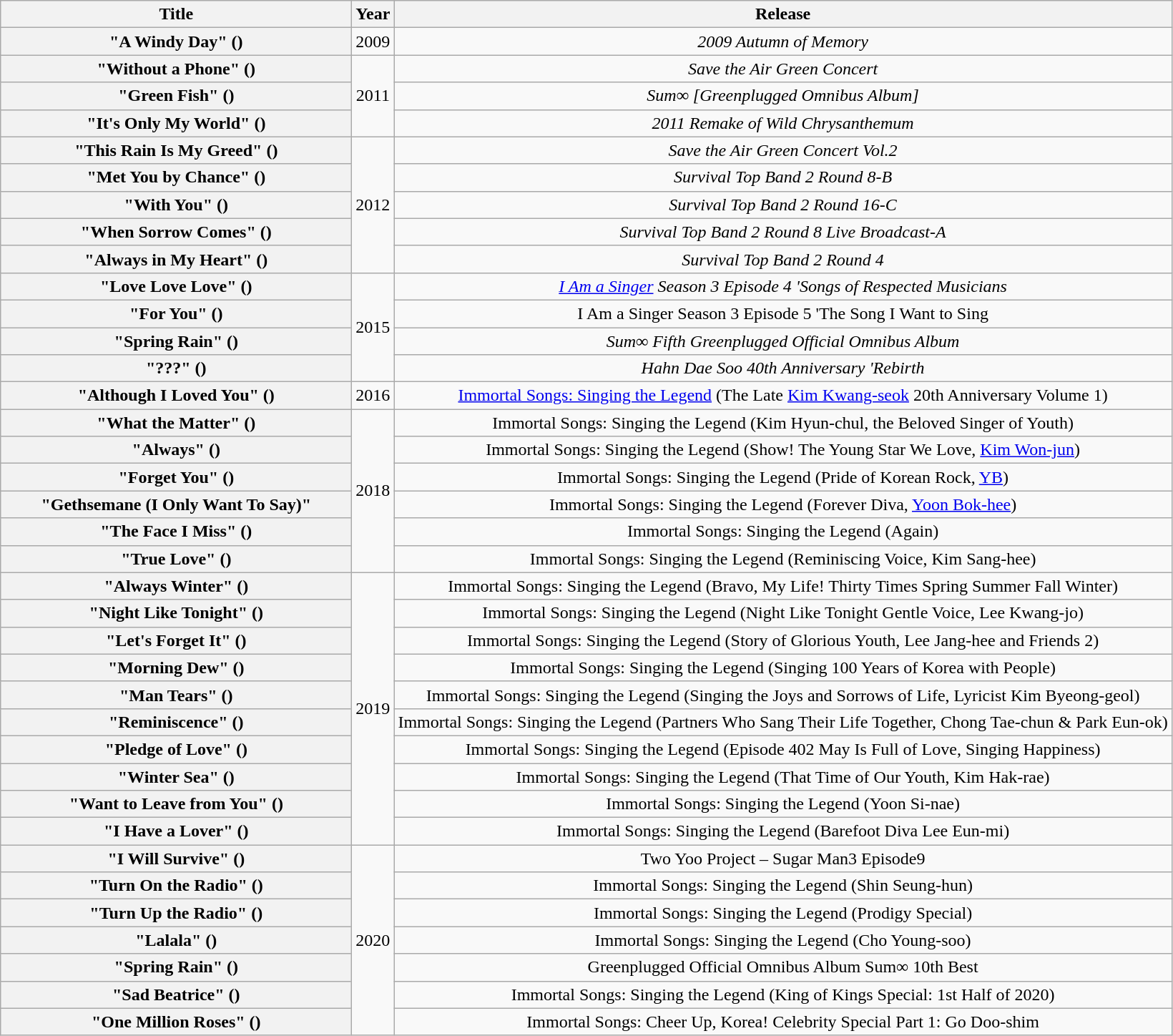<table class="wikitable plainrowheaders" style="text-align:center;" border="1">
<tr>
<th scope="col" style="width:20em;">Title</th>
<th scope="col">Year</th>
<th scope="col">Release</th>
</tr>
<tr>
<th scope="row">"A Windy Day" ()</th>
<td>2009</td>
<td><em>2009 Autumn of Memory</em></td>
</tr>
<tr>
<th scope="row">"Without a Phone" ()</th>
<td rowspan="3">2011</td>
<td><em>Save the Air Green Concert</em></td>
</tr>
<tr>
<th scope="row">"Green Fish" ()<br></th>
<td><em>Sum∞ [Greenplugged Omnibus Album]</em></td>
</tr>
<tr>
<th scope="row">"It's Only My World" ()</th>
<td><em>2011 Remake of Wild Chrysanthemum</em></td>
</tr>
<tr>
<th scope="row">"This Rain Is My Greed" ()</th>
<td rowspan="5">2012</td>
<td><em>Save the Air Green Concert Vol.2</em></td>
</tr>
<tr>
<th scope="row">"Met You by Chance" ()</th>
<td><em>Survival Top Band 2 Round 8-B</em></td>
</tr>
<tr>
<th scope="row">"With You" ()</th>
<td><em>Survival Top Band 2 Round 16-C</em></td>
</tr>
<tr>
<th scope="row">"When Sorrow Comes" ()</th>
<td><em>Survival Top Band 2 Round 8 Live Broadcast-A</em></td>
</tr>
<tr>
<th scope="row">"Always in My Heart" ()</th>
<td><em>Survival Top Band 2 Round 4</em></td>
</tr>
<tr>
<th scope="row">"Love Love Love" ()</th>
<td rowspan="4">2015</td>
<td><em><a href='#'>I Am a Singer</a> Season 3 Episode 4 'Songs of Respected Musicians<strong></td>
</tr>
<tr>
<th scope="row">"For You" ()</th>
<td></em>I Am a Singer Season 3 Episode 5 'The Song I Want to Sing</strong></td>
</tr>
<tr>
<th scope="row">"Spring Rain" ()</th>
<td><em>Sum∞ Fifth Greenplugged Official Omnibus Album</em></td>
</tr>
<tr>
<th scope="row">"???" ()</th>
<td><em>Hahn Dae Soo 40th Anniversary 'Rebirth<strong></td>
</tr>
<tr>
<th scope="row">"Although I Loved You" ()</th>
<td>2016</td>
<td></em><a href='#'>Immortal Songs: Singing the Legend</a> (The Late <a href='#'>Kim Kwang-seok</a> 20th Anniversary Volume 1)<em></td>
</tr>
<tr>
<th scope="row">"What the Matter" ()</th>
<td rowspan="6">2018</td>
<td></em>Immortal Songs: Singing the Legend (Kim Hyun-chul, the Beloved Singer of Youth)<em></td>
</tr>
<tr>
<th scope="row">"Always" ()</th>
<td></em>Immortal Songs: Singing the Legend (Show! The Young Star We Love, <a href='#'>Kim Won-jun</a>)<em></td>
</tr>
<tr>
<th scope="row">"Forget You" ()</th>
<td></em>Immortal Songs: Singing the Legend (Pride of Korean Rock, <a href='#'>YB</a>)<em></td>
</tr>
<tr>
<th scope="row">"Gethsemane (I Only Want To Say)"</th>
<td></em>Immortal Songs: Singing the Legend (Forever Diva, <a href='#'>Yoon Bok-hee</a>)<em></td>
</tr>
<tr>
<th scope="row">"The Face I Miss" ()</th>
<td></em>Immortal Songs: Singing the Legend (Again)<em></td>
</tr>
<tr>
<th scope="row">"True Love" ()</th>
<td></em>Immortal Songs: Singing the Legend (Reminiscing Voice, Kim Sang-hee)<em></td>
</tr>
<tr>
<th scope="row">"Always Winter" ()</th>
<td rowspan="10">2019</td>
<td></em>Immortal Songs: Singing the Legend (Bravo, My Life! Thirty Times Spring Summer Fall Winter)<em></td>
</tr>
<tr>
<th scope="row">"Night Like Tonight" ()</th>
<td></em>Immortal Songs: Singing the Legend (Night Like Tonight Gentle Voice, Lee Kwang-jo)<em></td>
</tr>
<tr>
<th scope="row">"Let's Forget It" ()</th>
<td></em>Immortal Songs: Singing the Legend (Story of Glorious Youth, Lee Jang-hee and Friends 2)<em></td>
</tr>
<tr>
<th scope="row">"Morning Dew" ()</th>
<td></em>Immortal Songs: Singing the Legend (Singing 100 Years of Korea with People)<em></td>
</tr>
<tr>
<th scope="row">"Man Tears" ()</th>
<td></em>Immortal Songs: Singing the Legend (Singing the Joys and Sorrows of Life, Lyricist Kim Byeong-geol)<em></td>
</tr>
<tr>
<th scope="row">"Reminiscence" ()</th>
<td></em>Immortal Songs: Singing the Legend (Partners Who Sang Their Life Together, Chong Tae-chun & Park Eun-ok)<em></td>
</tr>
<tr>
<th scope="row">"Pledge of Love" ()</th>
<td></em>Immortal Songs: Singing the Legend (Episode 402 May Is Full of Love, Singing Happiness)<em></td>
</tr>
<tr>
<th scope="row">"Winter Sea" ()</th>
<td></em>Immortal Songs: Singing the Legend (That Time of Our Youth, Kim Hak-rae)<em></td>
</tr>
<tr>
<th scope="row">"Want to Leave from You" ()</th>
<td></em>Immortal Songs: Singing the Legend (Yoon Si-nae)<em></td>
</tr>
<tr>
<th scope="row">"I Have a Lover" ()</th>
<td></em>Immortal Songs: Singing the Legend (Barefoot Diva Lee Eun-mi)<em></td>
</tr>
<tr>
<th scope="row">"I Will Survive" ()</th>
<td rowspan="7">2020</td>
<td></em>Two Yoo Project – Sugar Man3 Episode9<em></td>
</tr>
<tr>
<th scope="row">"Turn On the Radio" ()</th>
<td></em>Immortal Songs: Singing the Legend (Shin Seung-hun)<em></td>
</tr>
<tr>
<th scope="row">"Turn Up the Radio" ()<br></th>
<td></em>Immortal Songs: Singing the Legend (Prodigy Special)<em></td>
</tr>
<tr>
<th scope="row">"Lalala" ()</th>
<td></em>Immortal Songs: Singing the Legend (Cho Young-soo)<em></td>
</tr>
<tr>
<th scope="row">"Spring Rain" ()</th>
<td></em>Greenplugged Official Omnibus Album Sum∞ 10th Best<em></td>
</tr>
<tr>
<th scope="row">"Sad Beatrice" ()</th>
<td></em>Immortal Songs: Singing the Legend (King of Kings Special: 1st Half of 2020)<em></td>
</tr>
<tr>
<th scope="row">"One Million Roses" ()</th>
<td></em>Immortal Songs: Cheer Up, Korea! Celebrity Special Part 1: Go Doo-shim<em></td>
</tr>
</table>
